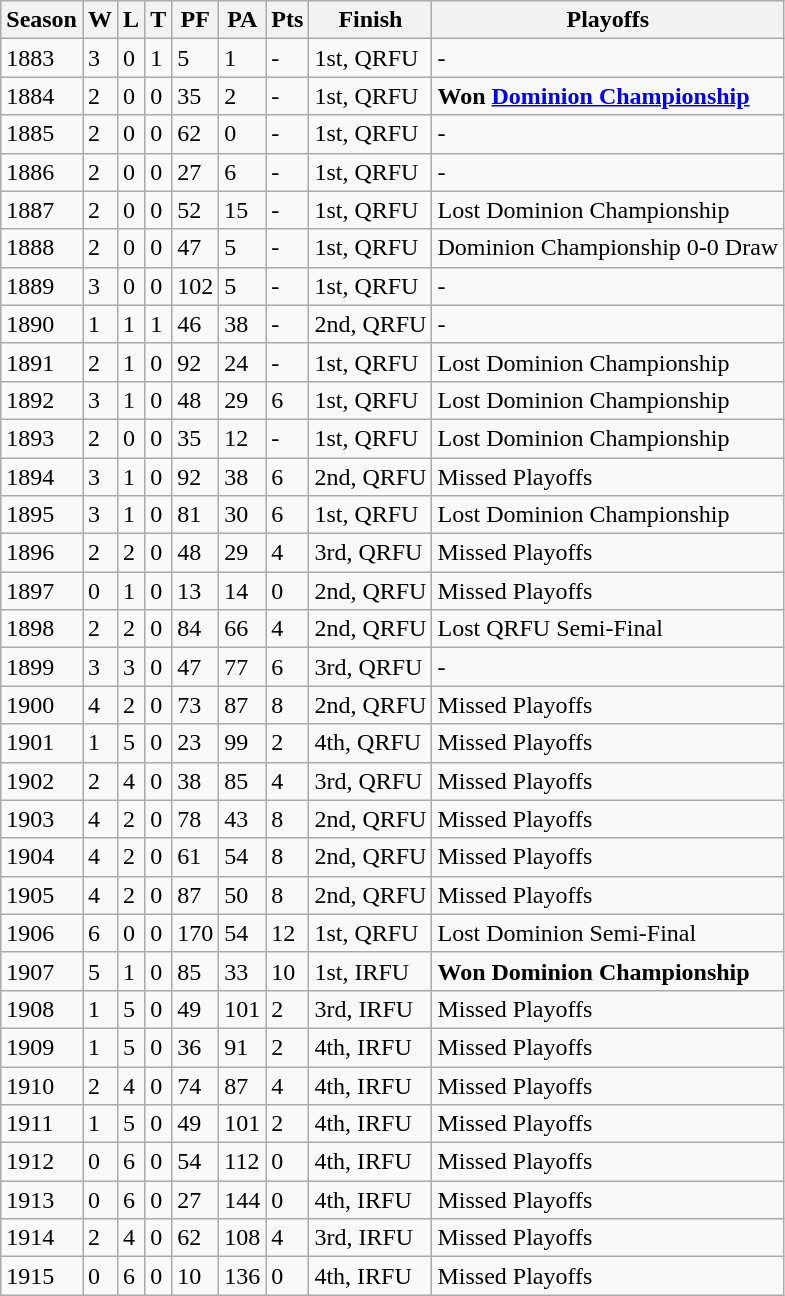<table class="wikitable">
<tr>
<th>Season</th>
<th>W</th>
<th>L</th>
<th>T</th>
<th>PF</th>
<th>PA</th>
<th>Pts</th>
<th>Finish</th>
<th>Playoffs</th>
</tr>
<tr>
<td>1883</td>
<td>3</td>
<td>0</td>
<td>1</td>
<td>5</td>
<td>1</td>
<td>-</td>
<td>1st, QRFU</td>
<td>-</td>
</tr>
<tr>
<td>1884</td>
<td>2</td>
<td>0</td>
<td>0</td>
<td>35</td>
<td>2</td>
<td>-</td>
<td>1st, QRFU</td>
<td><strong>Won <a href='#'>Dominion Championship</a></strong></td>
</tr>
<tr>
<td>1885</td>
<td>2</td>
<td>0</td>
<td>0</td>
<td>62</td>
<td>0</td>
<td>-</td>
<td>1st, QRFU</td>
<td>-</td>
</tr>
<tr>
<td>1886</td>
<td>2</td>
<td>0</td>
<td>0</td>
<td>27</td>
<td>6</td>
<td>-</td>
<td>1st, QRFU</td>
<td>-</td>
</tr>
<tr>
<td>1887</td>
<td>2</td>
<td>0</td>
<td>0</td>
<td>52</td>
<td>15</td>
<td>-</td>
<td>1st, QRFU</td>
<td>Lost Dominion Championship</td>
</tr>
<tr>
<td>1888</td>
<td>2</td>
<td>0</td>
<td>0</td>
<td>47</td>
<td>5</td>
<td>-</td>
<td>1st, QRFU</td>
<td>Dominion Championship 0-0 Draw</td>
</tr>
<tr>
<td>1889</td>
<td>3</td>
<td>0</td>
<td>0</td>
<td>102</td>
<td>5</td>
<td>-</td>
<td>1st, QRFU</td>
<td>-</td>
</tr>
<tr>
<td>1890</td>
<td>1</td>
<td>1</td>
<td>1</td>
<td>46</td>
<td>38</td>
<td>-</td>
<td>2nd, QRFU</td>
<td>-</td>
</tr>
<tr>
<td>1891</td>
<td>2</td>
<td>1</td>
<td>0</td>
<td>92</td>
<td>24</td>
<td>-</td>
<td>1st, QRFU</td>
<td>Lost Dominion Championship</td>
</tr>
<tr>
<td>1892</td>
<td>3</td>
<td>1</td>
<td>0</td>
<td>48</td>
<td>29</td>
<td>6</td>
<td>1st, QRFU</td>
<td>Lost Dominion Championship</td>
</tr>
<tr>
<td>1893</td>
<td>2</td>
<td>0</td>
<td>0</td>
<td>35</td>
<td>12</td>
<td>-</td>
<td>1st, QRFU</td>
<td>Lost Dominion Championship</td>
</tr>
<tr>
<td>1894</td>
<td>3</td>
<td>1</td>
<td>0</td>
<td>92</td>
<td>38</td>
<td>6</td>
<td>2nd, QRFU</td>
<td>Missed Playoffs</td>
</tr>
<tr>
<td>1895</td>
<td>3</td>
<td>1</td>
<td>0</td>
<td>81</td>
<td>30</td>
<td>6</td>
<td>1st, QRFU</td>
<td>Lost Dominion Championship</td>
</tr>
<tr>
<td>1896</td>
<td>2</td>
<td>2</td>
<td>0</td>
<td>48</td>
<td>29</td>
<td>4</td>
<td>3rd, QRFU</td>
<td>Missed Playoffs</td>
</tr>
<tr>
<td>1897</td>
<td>0</td>
<td>1</td>
<td>0</td>
<td>13</td>
<td>14</td>
<td>0</td>
<td>2nd, QRFU</td>
<td>Missed Playoffs</td>
</tr>
<tr>
<td>1898</td>
<td>2</td>
<td>2</td>
<td>0</td>
<td>84</td>
<td>66</td>
<td>4</td>
<td>2nd, QRFU</td>
<td>Lost QRFU Semi-Final</td>
</tr>
<tr>
<td>1899</td>
<td>3</td>
<td>3</td>
<td>0</td>
<td>47</td>
<td>77</td>
<td>6</td>
<td>3rd, QRFU</td>
<td>-</td>
</tr>
<tr>
<td>1900</td>
<td>4</td>
<td>2</td>
<td>0</td>
<td>73</td>
<td>87</td>
<td>8</td>
<td>2nd, QRFU</td>
<td>Missed Playoffs</td>
</tr>
<tr>
<td>1901</td>
<td>1</td>
<td>5</td>
<td>0</td>
<td>23</td>
<td>99</td>
<td>2</td>
<td>4th, QRFU</td>
<td>Missed Playoffs</td>
</tr>
<tr>
<td>1902</td>
<td>2</td>
<td>4</td>
<td>0</td>
<td>38</td>
<td>85</td>
<td>4</td>
<td>3rd, QRFU</td>
<td>Missed Playoffs</td>
</tr>
<tr>
<td>1903</td>
<td>4</td>
<td>2</td>
<td>0</td>
<td>78</td>
<td>43</td>
<td>8</td>
<td>2nd, QRFU</td>
<td>Missed Playoffs</td>
</tr>
<tr>
<td>1904</td>
<td>4</td>
<td>2</td>
<td>0</td>
<td>61</td>
<td>54</td>
<td>8</td>
<td>2nd, QRFU</td>
<td>Missed Playoffs</td>
</tr>
<tr>
<td>1905</td>
<td>4</td>
<td>2</td>
<td>0</td>
<td>87</td>
<td>50</td>
<td>8</td>
<td>2nd, QRFU</td>
<td>Missed Playoffs</td>
</tr>
<tr>
<td>1906</td>
<td>6</td>
<td>0</td>
<td>0</td>
<td>170</td>
<td>54</td>
<td>12</td>
<td>1st, QRFU</td>
<td>Lost Dominion Semi-Final</td>
</tr>
<tr>
<td>1907</td>
<td>5</td>
<td>1</td>
<td>0</td>
<td>85</td>
<td>33</td>
<td>10</td>
<td>1st, IRFU</td>
<td><strong>Won Dominion Championship</strong></td>
</tr>
<tr>
<td>1908</td>
<td>1</td>
<td>5</td>
<td>0</td>
<td>49</td>
<td>101</td>
<td>2</td>
<td>3rd, IRFU</td>
<td>Missed Playoffs</td>
</tr>
<tr>
<td>1909</td>
<td>1</td>
<td>5</td>
<td>0</td>
<td>36</td>
<td>91</td>
<td>2</td>
<td>4th, IRFU</td>
<td>Missed Playoffs</td>
</tr>
<tr>
<td>1910</td>
<td>2</td>
<td>4</td>
<td>0</td>
<td>74</td>
<td>87</td>
<td>4</td>
<td>4th, IRFU</td>
<td>Missed Playoffs</td>
</tr>
<tr>
<td>1911</td>
<td>1</td>
<td>5</td>
<td>0</td>
<td>49</td>
<td>101</td>
<td>2</td>
<td>4th, IRFU</td>
<td>Missed Playoffs</td>
</tr>
<tr>
<td>1912</td>
<td>0</td>
<td>6</td>
<td>0</td>
<td>54</td>
<td>112</td>
<td>0</td>
<td>4th, IRFU</td>
<td>Missed Playoffs</td>
</tr>
<tr>
<td>1913</td>
<td>0</td>
<td>6</td>
<td>0</td>
<td>27</td>
<td>144</td>
<td>0</td>
<td>4th, IRFU</td>
<td>Missed Playoffs</td>
</tr>
<tr>
<td>1914</td>
<td>2</td>
<td>4</td>
<td>0</td>
<td>62</td>
<td>108</td>
<td>4</td>
<td>3rd, IRFU</td>
<td>Missed Playoffs</td>
</tr>
<tr>
<td>1915</td>
<td>0</td>
<td>6</td>
<td>0</td>
<td>10</td>
<td>136</td>
<td>0</td>
<td>4th, IRFU</td>
<td>Missed Playoffs</td>
</tr>
</table>
